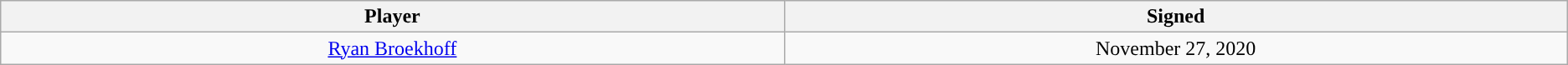<table class="wikitable sortable sortable" style="text-align: center">
<tr>
<th width="10%">Player</th>
<th width="10%">Signed</th>
</tr>
<tr>
<td><a href='#'>Ryan Broekhoff</a></td>
<td>November 27, 2020</td>
</tr>
</table>
